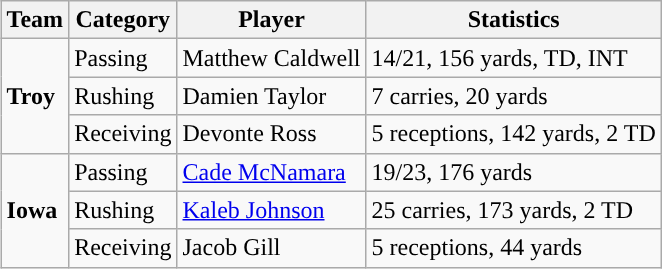<table class="wikitable" style="float: right;">
<tr>
<th>Team</th>
<th>Category</th>
<th>Player</th>
<th>Statistics</th>
</tr>
<tr>
<td rowspan=3><strong>Troy</strong></td>
<td>Passing</td>
<td>Matthew Caldwell</td>
<td>14/21, 156 yards, TD, INT</td>
</tr>
<tr>
<td>Rushing</td>
<td>Damien Taylor</td>
<td>7 carries, 20 yards</td>
</tr>
<tr>
<td>Receiving</td>
<td>Devonte Ross</td>
<td>5 receptions, 142 yards, 2 TD</td>
</tr>
<tr>
<td rowspan=3><strong>Iowa</strong></td>
<td>Passing</td>
<td><a href='#'>Cade McNamara</a></td>
<td>19/23, 176 yards</td>
</tr>
<tr>
<td>Rushing</td>
<td><a href='#'>Kaleb Johnson</a></td>
<td>25 carries, 173 yards, 2 TD</td>
</tr>
<tr>
<td>Receiving</td>
<td>Jacob Gill</td>
<td>5 receptions, 44 yards</td>
</tr>
</table>
